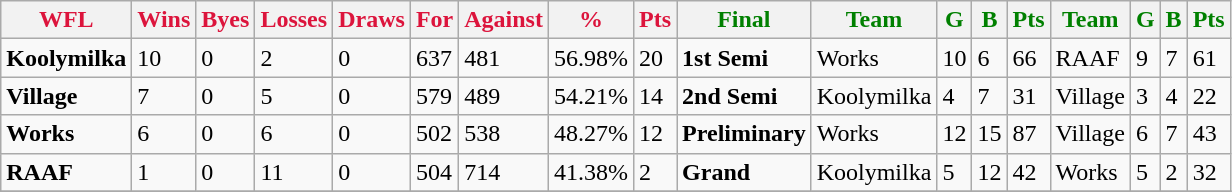<table class="wikitable">
<tr>
<th style="color:crimson">WFL</th>
<th style="color:crimson">Wins</th>
<th style="color:crimson">Byes</th>
<th style="color:crimson">Losses</th>
<th style="color:crimson">Draws</th>
<th style="color:crimson">For</th>
<th style="color:crimson">Against</th>
<th style="color:crimson">%</th>
<th style="color:crimson">Pts</th>
<th style="color:green">Final</th>
<th style="color:green">Team</th>
<th style="color:green">G</th>
<th style="color:green">B</th>
<th style="color:green">Pts</th>
<th style="color:green">Team</th>
<th style="color:green">G</th>
<th style="color:green">B</th>
<th style="color:green">Pts</th>
</tr>
<tr>
<td><strong>	Koolymilka	</strong></td>
<td>10</td>
<td>0</td>
<td>2</td>
<td>0</td>
<td>637</td>
<td>481</td>
<td>56.98%</td>
<td>20</td>
<td><strong>1st Semi</strong></td>
<td>Works</td>
<td>10</td>
<td>6</td>
<td>66</td>
<td>RAAF</td>
<td>9</td>
<td>7</td>
<td>61</td>
</tr>
<tr>
<td><strong>	Village	</strong></td>
<td>7</td>
<td>0</td>
<td>5</td>
<td>0</td>
<td>579</td>
<td>489</td>
<td>54.21%</td>
<td>14</td>
<td><strong>2nd Semi</strong></td>
<td>Koolymilka</td>
<td>4</td>
<td>7</td>
<td>31</td>
<td>Village</td>
<td>3</td>
<td>4</td>
<td>22</td>
</tr>
<tr>
<td><strong>	Works	</strong></td>
<td>6</td>
<td>0</td>
<td>6</td>
<td>0</td>
<td>502</td>
<td>538</td>
<td>48.27%</td>
<td>12</td>
<td><strong>Preliminary</strong></td>
<td>Works</td>
<td>12</td>
<td>15</td>
<td>87</td>
<td>Village</td>
<td>6</td>
<td>7</td>
<td>43</td>
</tr>
<tr>
<td><strong>	RAAF	</strong></td>
<td>1</td>
<td>0</td>
<td>11</td>
<td>0</td>
<td>504</td>
<td>714</td>
<td>41.38%</td>
<td>2</td>
<td><strong>Grand</strong></td>
<td>Koolymilka</td>
<td>5</td>
<td>12</td>
<td>42</td>
<td>Works</td>
<td>5</td>
<td>2</td>
<td>32</td>
</tr>
<tr>
</tr>
</table>
